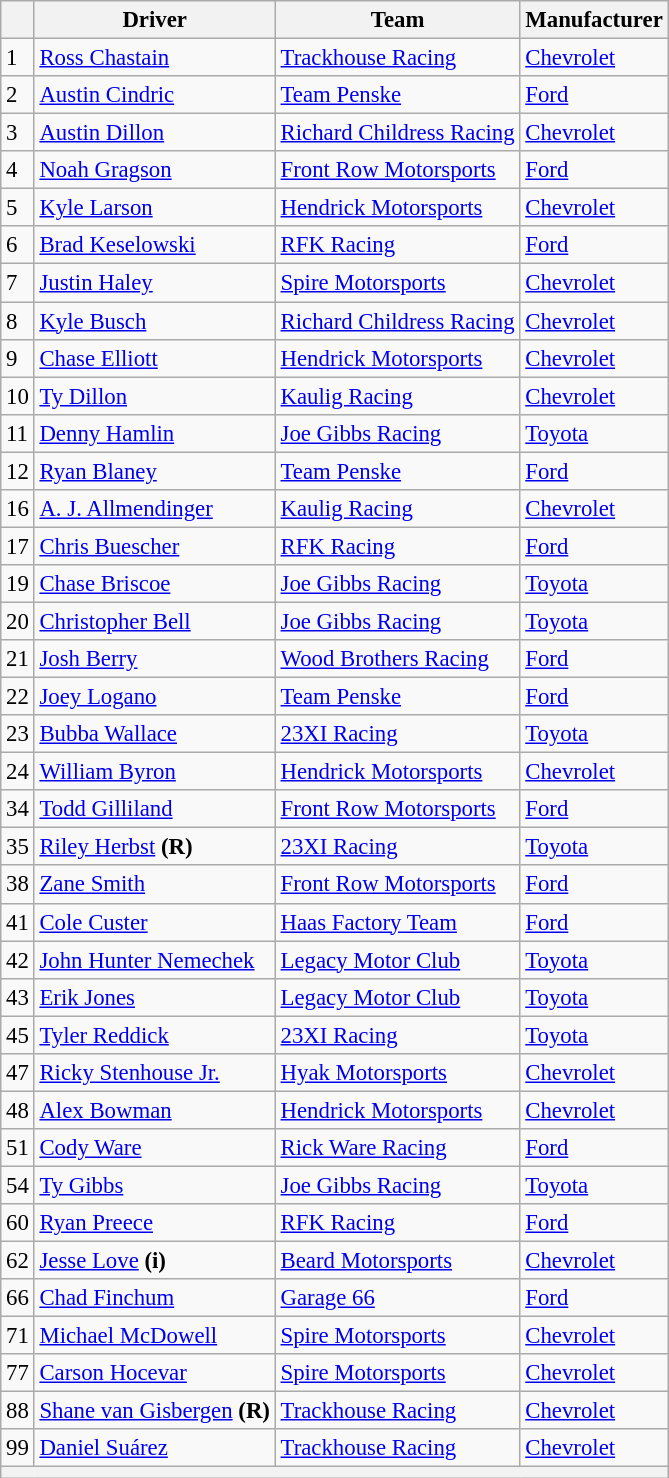<table class="wikitable" style="font-size:95%">
<tr>
<th></th>
<th>Driver</th>
<th>Team</th>
<th>Manufacturer</th>
</tr>
<tr>
<td>1</td>
<td><a href='#'>Ross Chastain</a></td>
<td><a href='#'>Trackhouse Racing</a></td>
<td><a href='#'>Chevrolet</a></td>
</tr>
<tr>
<td>2</td>
<td><a href='#'>Austin Cindric</a></td>
<td><a href='#'>Team Penske</a></td>
<td><a href='#'>Ford</a></td>
</tr>
<tr>
<td>3</td>
<td><a href='#'>Austin Dillon</a></td>
<td><a href='#'>Richard Childress Racing</a></td>
<td><a href='#'>Chevrolet</a></td>
</tr>
<tr>
<td>4</td>
<td><a href='#'>Noah Gragson</a></td>
<td><a href='#'>Front Row Motorsports</a></td>
<td><a href='#'>Ford</a></td>
</tr>
<tr>
<td>5</td>
<td><a href='#'>Kyle Larson</a></td>
<td><a href='#'>Hendrick Motorsports</a></td>
<td><a href='#'>Chevrolet</a></td>
</tr>
<tr>
<td>6</td>
<td><a href='#'>Brad Keselowski</a></td>
<td><a href='#'>RFK Racing</a></td>
<td><a href='#'>Ford</a></td>
</tr>
<tr>
<td>7</td>
<td><a href='#'>Justin Haley</a></td>
<td><a href='#'>Spire Motorsports</a></td>
<td><a href='#'>Chevrolet</a></td>
</tr>
<tr>
<td>8</td>
<td><a href='#'>Kyle Busch</a></td>
<td><a href='#'>Richard Childress Racing</a></td>
<td><a href='#'>Chevrolet</a></td>
</tr>
<tr>
<td>9</td>
<td><a href='#'>Chase Elliott</a></td>
<td><a href='#'>Hendrick Motorsports</a></td>
<td><a href='#'>Chevrolet</a></td>
</tr>
<tr>
<td>10</td>
<td><a href='#'>Ty Dillon</a></td>
<td><a href='#'>Kaulig Racing</a></td>
<td><a href='#'>Chevrolet</a></td>
</tr>
<tr>
<td>11</td>
<td><a href='#'>Denny Hamlin</a></td>
<td><a href='#'>Joe Gibbs Racing</a></td>
<td><a href='#'>Toyota</a></td>
</tr>
<tr>
<td>12</td>
<td><a href='#'>Ryan Blaney</a></td>
<td><a href='#'>Team Penske</a></td>
<td><a href='#'>Ford</a></td>
</tr>
<tr>
<td>16</td>
<td><a href='#'>A. J. Allmendinger</a></td>
<td><a href='#'>Kaulig Racing</a></td>
<td><a href='#'>Chevrolet</a></td>
</tr>
<tr>
<td>17</td>
<td><a href='#'>Chris Buescher</a></td>
<td><a href='#'>RFK Racing</a></td>
<td><a href='#'>Ford</a></td>
</tr>
<tr>
<td>19</td>
<td><a href='#'>Chase Briscoe</a></td>
<td><a href='#'>Joe Gibbs Racing</a></td>
<td><a href='#'>Toyota</a></td>
</tr>
<tr>
<td>20</td>
<td><a href='#'>Christopher Bell</a></td>
<td><a href='#'>Joe Gibbs Racing</a></td>
<td><a href='#'>Toyota</a></td>
</tr>
<tr>
<td>21</td>
<td><a href='#'>Josh Berry</a></td>
<td><a href='#'>Wood Brothers Racing</a></td>
<td><a href='#'>Ford</a></td>
</tr>
<tr>
<td>22</td>
<td><a href='#'>Joey Logano</a></td>
<td><a href='#'>Team Penske</a></td>
<td><a href='#'>Ford</a></td>
</tr>
<tr>
<td>23</td>
<td><a href='#'>Bubba Wallace</a></td>
<td><a href='#'>23XI Racing</a></td>
<td><a href='#'>Toyota</a></td>
</tr>
<tr>
<td>24</td>
<td><a href='#'>William Byron</a></td>
<td><a href='#'>Hendrick Motorsports</a></td>
<td><a href='#'>Chevrolet</a></td>
</tr>
<tr>
<td>34</td>
<td><a href='#'>Todd Gilliland</a></td>
<td><a href='#'>Front Row Motorsports</a></td>
<td><a href='#'>Ford</a></td>
</tr>
<tr>
<td>35</td>
<td><a href='#'>Riley Herbst</a> <strong>(R)</strong></td>
<td><a href='#'>23XI Racing</a></td>
<td><a href='#'>Toyota</a></td>
</tr>
<tr>
<td>38</td>
<td><a href='#'>Zane Smith</a></td>
<td><a href='#'>Front Row Motorsports</a></td>
<td><a href='#'>Ford</a></td>
</tr>
<tr>
<td>41</td>
<td><a href='#'>Cole Custer</a></td>
<td><a href='#'>Haas Factory Team</a></td>
<td><a href='#'>Ford</a></td>
</tr>
<tr>
<td>42</td>
<td><a href='#'>John Hunter Nemechek</a></td>
<td><a href='#'>Legacy Motor Club</a></td>
<td><a href='#'>Toyota</a></td>
</tr>
<tr>
<td>43</td>
<td><a href='#'>Erik Jones</a></td>
<td><a href='#'>Legacy Motor Club</a></td>
<td><a href='#'>Toyota</a></td>
</tr>
<tr>
<td>45</td>
<td><a href='#'>Tyler Reddick</a></td>
<td><a href='#'>23XI Racing</a></td>
<td><a href='#'>Toyota</a></td>
</tr>
<tr>
<td>47</td>
<td><a href='#'>Ricky Stenhouse Jr.</a></td>
<td><a href='#'>Hyak Motorsports</a></td>
<td><a href='#'>Chevrolet</a></td>
</tr>
<tr>
<td>48</td>
<td><a href='#'>Alex Bowman</a></td>
<td><a href='#'>Hendrick Motorsports</a></td>
<td><a href='#'>Chevrolet</a></td>
</tr>
<tr>
<td>51</td>
<td><a href='#'>Cody Ware</a></td>
<td><a href='#'>Rick Ware Racing</a></td>
<td><a href='#'>Ford</a></td>
</tr>
<tr>
<td>54</td>
<td><a href='#'>Ty Gibbs</a></td>
<td><a href='#'>Joe Gibbs Racing</a></td>
<td><a href='#'>Toyota</a></td>
</tr>
<tr>
<td>60</td>
<td><a href='#'>Ryan Preece</a></td>
<td><a href='#'>RFK Racing</a></td>
<td><a href='#'>Ford</a></td>
</tr>
<tr>
<td>62</td>
<td><a href='#'>Jesse Love</a> <strong>(i)</strong></td>
<td><a href='#'>Beard Motorsports</a></td>
<td><a href='#'>Chevrolet</a></td>
</tr>
<tr>
<td>66</td>
<td><a href='#'>Chad Finchum</a></td>
<td><a href='#'>Garage 66</a></td>
<td><a href='#'>Ford</a></td>
</tr>
<tr>
<td>71</td>
<td><a href='#'>Michael McDowell</a></td>
<td><a href='#'>Spire Motorsports</a></td>
<td><a href='#'>Chevrolet</a></td>
</tr>
<tr>
<td>77</td>
<td><a href='#'>Carson Hocevar</a></td>
<td><a href='#'>Spire Motorsports</a></td>
<td><a href='#'>Chevrolet</a></td>
</tr>
<tr>
<td>88</td>
<td><a href='#'>Shane van Gisbergen</a> <strong>(R)</strong></td>
<td><a href='#'>Trackhouse Racing</a></td>
<td><a href='#'>Chevrolet</a></td>
</tr>
<tr>
<td>99</td>
<td><a href='#'>Daniel Suárez</a></td>
<td><a href='#'>Trackhouse Racing</a></td>
<td><a href='#'>Chevrolet</a></td>
</tr>
<tr>
<th colspan="4"></th>
</tr>
</table>
